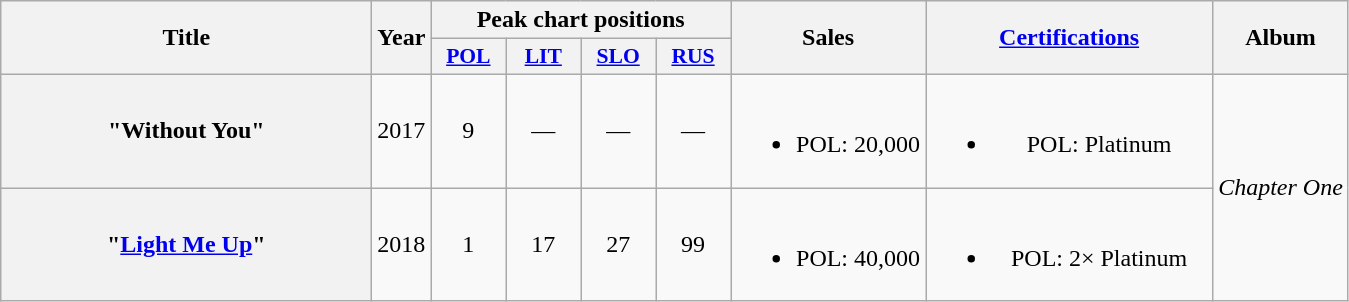<table class="wikitable plainrowheaders" style="text-align:center;">
<tr>
<th rowspan="2" scope="col" style="width:15em;">Title</th>
<th rowspan="2" scope="col" style="width:1em;">Year</th>
<th colspan="4" scope="col">Peak chart positions</th>
<th rowspan="2" scope="col">Sales</th>
<th rowspan="2" scope="col" style="width:11.5em;"><a href='#'>Certifications</a></th>
<th rowspan="2" scope="col">Album</th>
</tr>
<tr>
<th scope="col" style="width:3em;font-size:90%;"><a href='#'>POL</a><br></th>
<th scope="col" style="width:3em;font-size:90%;"><a href='#'>LIT</a><br></th>
<th scope="col" style="width:3em;font-size:90%;"><a href='#'>SLO</a><br></th>
<th scope="col" style="width:3em;font-size:90%;"><a href='#'>RUS</a><br></th>
</tr>
<tr>
<th scope="row">"Without You" <br></th>
<td>2017</td>
<td>9</td>
<td>—</td>
<td>—</td>
<td>—</td>
<td><br><ul><li>POL: 20,000</li></ul></td>
<td><br><ul><li>POL: Platinum</li></ul></td>
<td rowspan="2"><em>Chapter One</em></td>
</tr>
<tr>
<th scope="row">"<a href='#'>Light Me Up</a>" <br></th>
<td>2018</td>
<td>1</td>
<td>17</td>
<td>27</td>
<td>99</td>
<td><br><ul><li>POL: 40,000</li></ul></td>
<td><br><ul><li>POL: 2× Platinum</li></ul></td>
</tr>
</table>
